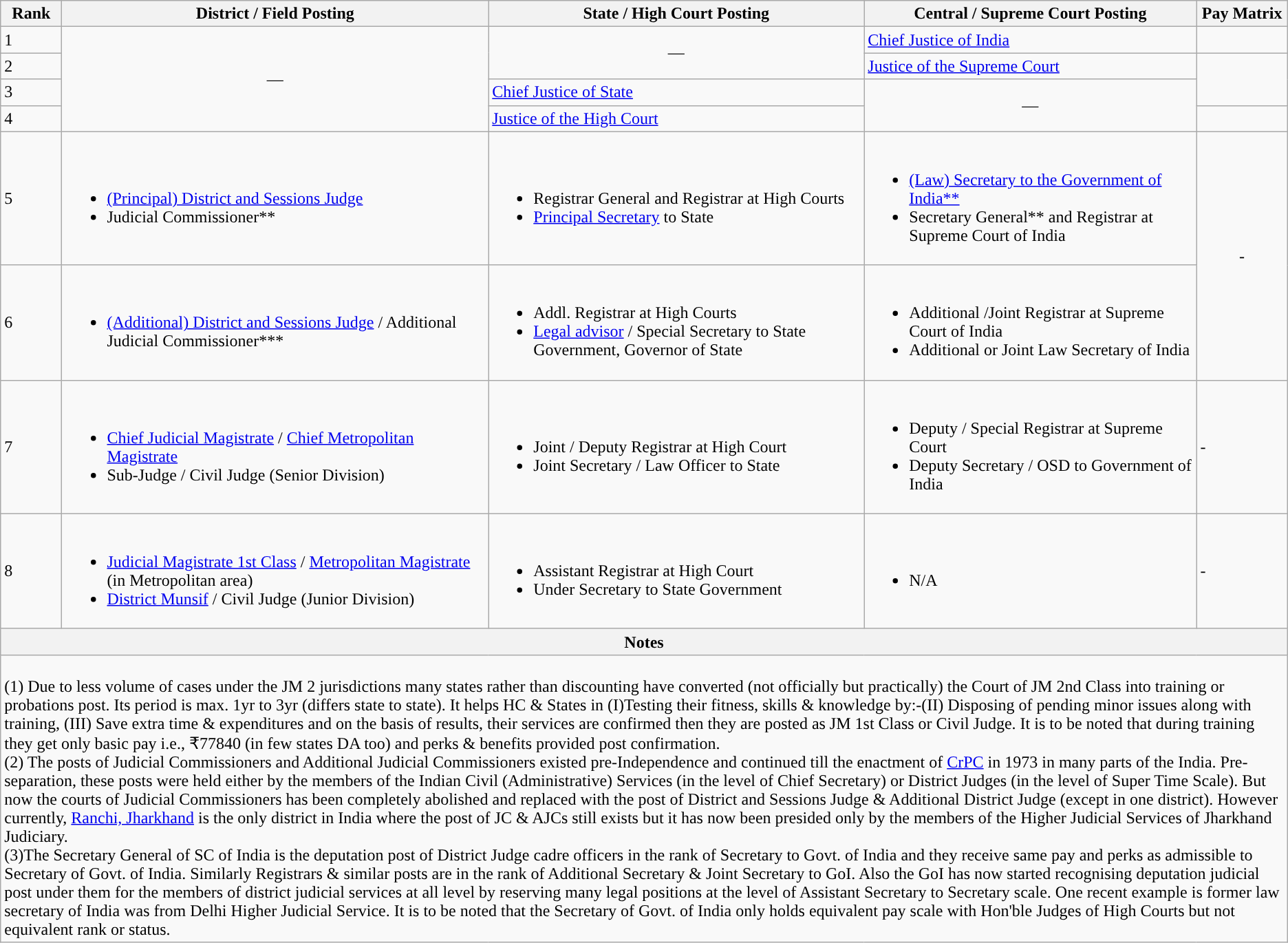<table class="wikitable sortable mw-collapsible">
<tr>
<th>Rank</th>
<th>District / Field Posting</th>
<th>State / High Court Posting</th>
<th>Central / Supreme Court Posting</th>
<th>Pay Matrix</th>
</tr>
<tr>
<td>1</td>
<td rowspan="4" style="text-align: center;">—</td>
<td rowspan="2" style="text-align: center;">—</td>
<td><a href='#'>Chief Justice of India</a></td>
<td></td>
</tr>
<tr>
<td>2</td>
<td><a href='#'>Justice of the Supreme Court</a></td>
<td rowspan="2" style="text-align:"></td>
</tr>
<tr>
<td>3</td>
<td><a href='#'>Chief Justice of State</a></td>
<td rowspan="2" style="text-align: center;">—</td>
</tr>
<tr>
<td>4</td>
<td><a href='#'>Justice of the High Court</a></td>
<td></td>
</tr>
<tr>
<td>5</td>
<td><br><ul><li><a href='#'>(Principal) District and Sessions Judge</a></li><li>Judicial Commissioner**</li></ul></td>
<td><br><ul><li>Registrar General and Registrar at High Courts</li><li><a href='#'>Principal Secretary</a> to State</li></ul></td>
<td><br><ul><li><a href='#'>(Law) Secretary to the Government of India**</a></li><li>Secretary General** and Registrar at Supreme Court of India</li></ul></td>
<td rowspan="2" style="text-align: center;"> -<br></td>
</tr>
<tr>
<td>6</td>
<td><br><ul><li><a href='#'>(Additional) District and Sessions Judge</a> / Additional Judicial Commissioner***</li></ul></td>
<td><br><ul><li>Addl. Registrar at High Courts</li><li><a href='#'>Legal advisor</a> / Special Secretary to State Government, Governor of State</li></ul></td>
<td><br><ul><li>Additional /Joint Registrar at Supreme Court of India</li><li>Additional or Joint Law Secretary of India</li></ul></td>
</tr>
<tr>
<td>7</td>
<td><br><ul><li><a href='#'>Chief Judicial Magistrate</a> / <a href='#'>Chief Metropolitan Magistrate</a></li><li>Sub-Judge / Civil Judge (Senior Division)</li></ul></td>
<td><br><ul><li>Joint / Deputy Registrar at High Court</li><li>Joint Secretary / Law Officer to State</li></ul></td>
<td><br><ul><li>Deputy / Special Registrar at Supreme Court</li><li>Deputy Secretary / OSD to Government of India</li></ul></td>
<td> - </td>
</tr>
<tr>
<td>8</td>
<td><br><ul><li><a href='#'>Judicial Magistrate 1st Class</a> / <a href='#'>Metropolitan Magistrate</a> (in Metropolitan area)</li><li><a href='#'>District Munsif</a> / Civil Judge (Junior Division)</li></ul></td>
<td><br><ul><li>Assistant Registrar at High Court</li><li>Under Secretary to State Government</li></ul></td>
<td><br><ul><li>N/A</li></ul></td>
<td> - </td>
</tr>
<tr>
<th colspan="5">Notes</th>
</tr>
<tr>
<td colspan="5"><br>(1) Due to less volume of cases under the JM 2 jurisdictions many states rather than discounting have converted (not officially but practically) the Court of JM 2nd Class into training or probations post. Its period is max. 1yr to 3yr (differs state to state). It helps HC & States in (I)Testing their fitness, skills & knowledge by:-(II) Disposing of pending minor issues along with training, (III) Save extra time & expenditures and on the basis of results, their services are confirmed then they are posted as JM 1st Class or Civil Judge. It is to be noted that during training they get only basic pay i.e., ₹77840 (in few states DA too) and perks & benefits provided post confirmation.<br>(2) The posts of Judicial Commissioners and Additional Judicial Commissioners existed pre-Independence and continued till the enactment of <a href='#'>CrPC</a> in 1973 in many parts of the India. Pre-separation, these posts were held either by the members of the Indian Civil (Administrative) Services (in the level of Chief Secretary) or District Judges (in the level of Super Time Scale). But now the courts of Judicial Commissioners has been completely abolished and replaced with the post of District and Sessions Judge & Additional District Judge (except in one district). However currently, <a href='#'>Ranchi, Jharkhand</a> is the only district in India where the post of JC & AJCs still exists but it has now been presided only by the members of the Higher Judicial Services of Jharkhand Judiciary.
<br>
(3)The Secretary General of SC of India is the deputation post of District Judge cadre officers in the rank of Secretary to Govt. of India and they receive same pay and perks as admissible to Secretary of Govt. of India. Similarly Registrars & similar posts are in the rank of Additional Secretary & Joint Secretary to GoI. Also the GoI has now started recognising deputation judicial post under them for the members of district judicial services at all level by reserving many legal positions at the level of Assistant Secretary to Secretary scale. One recent example is former law secretary of India was from Delhi Higher Judicial Service. It is to be noted that the Secretary of Govt. of India only holds equivalent pay scale with Hon'ble Judges of High Courts but not equivalent rank or status.<br></td>
</tr>
</table>
